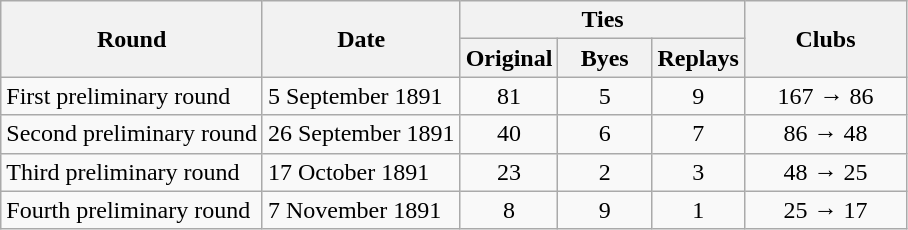<table class="wikitable" style="text-align:center">
<tr>
<th rowspan=2 scope="col">Round</th>
<th rowspan=2 scope="col">Date</th>
<th colspan=3 scope="col">Ties</th>
<th rowspan=2 width=100 scop="col">Clubs</th>
</tr>
<tr>
<th width=55>Original</th>
<th width=55>Byes</th>
<th width=55>Replays</th>
</tr>
<tr>
<td align=left scope="row">First preliminary round</td>
<td align=left>5 September 1891</td>
<td>81</td>
<td>5</td>
<td>9</td>
<td>167 → 86</td>
</tr>
<tr>
<td align=left scope="row">Second preliminary round</td>
<td align=left>26 September 1891</td>
<td>40</td>
<td>6</td>
<td>7</td>
<td>86 → 48</td>
</tr>
<tr>
<td align=left scope="row">Third preliminary round</td>
<td align=left>17 October 1891</td>
<td>23</td>
<td>2</td>
<td>3</td>
<td>48 → 25</td>
</tr>
<tr>
<td align=left scope="row">Fourth preliminary round</td>
<td align=left>7 November 1891</td>
<td>8</td>
<td>9</td>
<td>1</td>
<td>25 → 17</td>
</tr>
</table>
